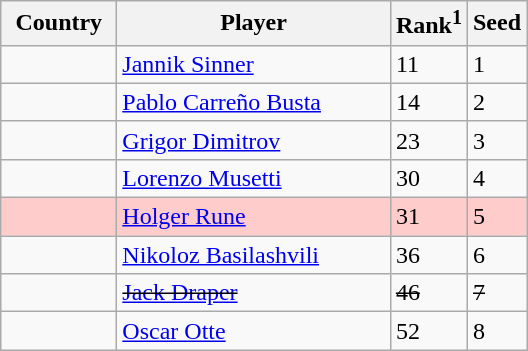<table class="wikitable" border="1">
<tr>
<th width="70">Country</th>
<th width="175">Player</th>
<th>Rank<sup>1</sup></th>
<th>Seed</th>
</tr>
<tr>
<td></td>
<td><a href='#'>Jannik Sinner</a></td>
<td>11</td>
<td>1</td>
</tr>
<tr>
<td></td>
<td><a href='#'>Pablo Carreño Busta</a></td>
<td>14</td>
<td>2</td>
</tr>
<tr>
<td></td>
<td><a href='#'>Grigor Dimitrov</a></td>
<td>23</td>
<td>3</td>
</tr>
<tr>
<td></td>
<td><a href='#'>Lorenzo Musetti</a></td>
<td>30</td>
<td>4</td>
</tr>
<tr bgcolor=#fcc>
<td></td>
<td><a href='#'>Holger Rune</a></td>
<td>31</td>
<td>5</td>
</tr>
<tr>
<td></td>
<td><a href='#'>Nikoloz Basilashvili</a></td>
<td>36</td>
<td>6</td>
</tr>
<tr>
<td><s></s></td>
<td><s><a href='#'>Jack Draper</a></s></td>
<td><s>46</s></td>
<td><s>7</s></td>
</tr>
<tr>
<td></td>
<td><a href='#'>Oscar Otte</a></td>
<td>52</td>
<td>8</td>
</tr>
</table>
